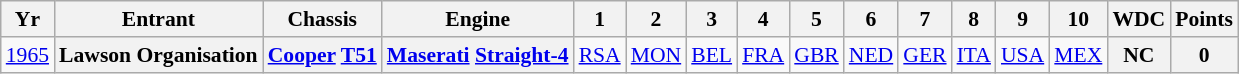<table class="wikitable" style="text-align:center; font-size:90%">
<tr>
<th>Yr</th>
<th>Entrant</th>
<th>Chassis</th>
<th>Engine</th>
<th>1</th>
<th>2</th>
<th>3</th>
<th>4</th>
<th>5</th>
<th>6</th>
<th>7</th>
<th>8</th>
<th>9</th>
<th>10</th>
<th>WDC</th>
<th>Points</th>
</tr>
<tr>
<td><a href='#'>1965</a></td>
<th>Lawson Organisation</th>
<th><a href='#'>Cooper</a> <a href='#'>T51</a></th>
<th><a href='#'>Maserati</a> <a href='#'>Straight-4</a></th>
<td whcolor="#FFCFCF"><a href='#'>RSA</a><br></td>
<td><a href='#'>MON</a></td>
<td><a href='#'>BEL</a></td>
<td><a href='#'>FRA</a></td>
<td><a href='#'>GBR</a></td>
<td><a href='#'>NED</a></td>
<td><a href='#'>GER</a></td>
<td><a href='#'>ITA</a></td>
<td><a href='#'>USA</a></td>
<td><a href='#'>MEX</a></td>
<th>NC</th>
<th>0</th>
</tr>
</table>
